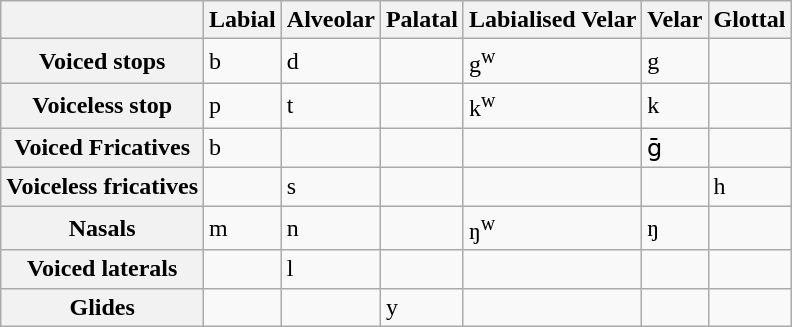<table class="wikitable">
<tr>
<th></th>
<th>Labial</th>
<th>Alveolar</th>
<th>Palatal</th>
<th>Labialised Velar</th>
<th>Velar</th>
<th>Glottal</th>
</tr>
<tr>
<th>Voiced stops</th>
<td>b</td>
<td>d</td>
<td></td>
<td>g<sup>w</sup></td>
<td>g</td>
<td></td>
</tr>
<tr>
<th>Voiceless stop</th>
<td>p</td>
<td>t</td>
<td></td>
<td>k<sup>w</sup></td>
<td>k</td>
<td></td>
</tr>
<tr>
<th>Voiced Fricatives</th>
<td>b</td>
<td></td>
<td></td>
<td></td>
<td>ḡ</td>
<td></td>
</tr>
<tr>
<th>Voiceless fricatives</th>
<td></td>
<td>s</td>
<td></td>
<td></td>
<td></td>
<td>h</td>
</tr>
<tr>
<th>Nasals</th>
<td>m</td>
<td>n</td>
<td></td>
<td>ŋ<sup>w</sup></td>
<td>ŋ</td>
<td></td>
</tr>
<tr>
<th>Voiced laterals</th>
<td></td>
<td>l</td>
<td></td>
<td></td>
<td></td>
<td></td>
</tr>
<tr>
<th>Glides</th>
<td></td>
<td></td>
<td>y</td>
<td></td>
<td></td>
<td></td>
</tr>
</table>
